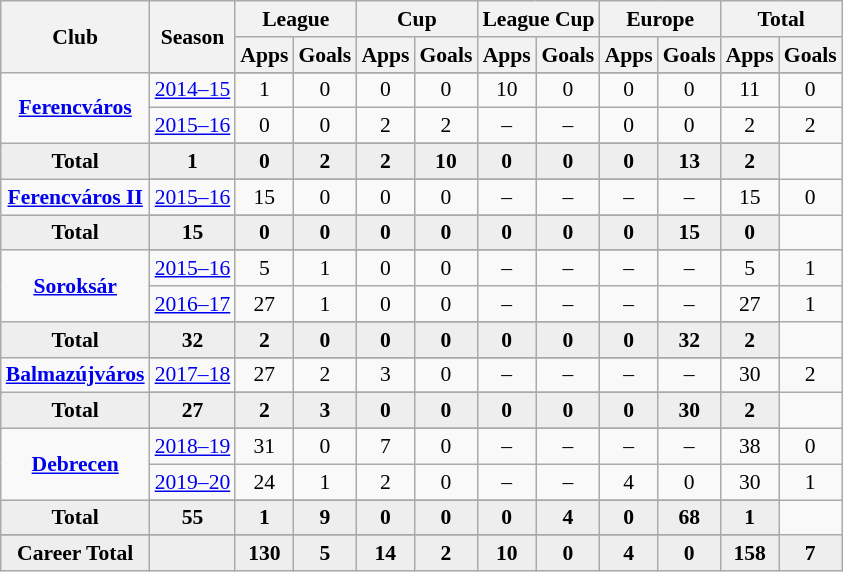<table class="wikitable" style="font-size:90%; text-align: center;">
<tr>
<th rowspan="2">Club</th>
<th rowspan="2">Season</th>
<th colspan="2">League</th>
<th colspan="2">Cup</th>
<th colspan="2">League Cup</th>
<th colspan="2">Europe</th>
<th colspan="2">Total</th>
</tr>
<tr>
<th>Apps</th>
<th>Goals</th>
<th>Apps</th>
<th>Goals</th>
<th>Apps</th>
<th>Goals</th>
<th>Apps</th>
<th>Goals</th>
<th>Apps</th>
<th>Goals</th>
</tr>
<tr ||-||-||-|->
<td rowspan="4" valign="center"><strong><a href='#'>Ferencváros</a></strong></td>
</tr>
<tr>
<td><a href='#'>2014–15</a></td>
<td>1</td>
<td>0</td>
<td>0</td>
<td>0</td>
<td>10</td>
<td>0</td>
<td>0</td>
<td>0</td>
<td>11</td>
<td>0</td>
</tr>
<tr>
<td><a href='#'>2015–16</a></td>
<td>0</td>
<td>0</td>
<td>2</td>
<td>2</td>
<td>–</td>
<td>–</td>
<td>0</td>
<td>0</td>
<td>2</td>
<td>2</td>
</tr>
<tr>
</tr>
<tr style="font-weight:bold; background-color:#eeeeee;">
<td>Total</td>
<td>1</td>
<td>0</td>
<td>2</td>
<td>2</td>
<td>10</td>
<td>0</td>
<td>0</td>
<td>0</td>
<td>13</td>
<td>2</td>
</tr>
<tr>
<td rowspan="3" valign="center"><strong><a href='#'>Ferencváros II</a></strong></td>
</tr>
<tr>
<td><a href='#'>2015–16</a></td>
<td>15</td>
<td>0</td>
<td>0</td>
<td>0</td>
<td>–</td>
<td>–</td>
<td>–</td>
<td>–</td>
<td>15</td>
<td>0</td>
</tr>
<tr>
</tr>
<tr style="font-weight:bold; background-color:#eeeeee;">
<td>Total</td>
<td>15</td>
<td>0</td>
<td>0</td>
<td>0</td>
<td>0</td>
<td>0</td>
<td>0</td>
<td>0</td>
<td>15</td>
<td>0</td>
</tr>
<tr>
<td rowspan="4" valign="center"><strong><a href='#'>Soroksár</a></strong></td>
</tr>
<tr>
<td><a href='#'>2015–16</a></td>
<td>5</td>
<td>1</td>
<td>0</td>
<td>0</td>
<td>–</td>
<td>–</td>
<td>–</td>
<td>–</td>
<td>5</td>
<td>1</td>
</tr>
<tr>
<td><a href='#'>2016–17</a></td>
<td>27</td>
<td>1</td>
<td>0</td>
<td>0</td>
<td>–</td>
<td>–</td>
<td>–</td>
<td>–</td>
<td>27</td>
<td>1</td>
</tr>
<tr>
</tr>
<tr style="font-weight:bold; background-color:#eeeeee;">
<td>Total</td>
<td>32</td>
<td>2</td>
<td>0</td>
<td>0</td>
<td>0</td>
<td>0</td>
<td>0</td>
<td>0</td>
<td>32</td>
<td>2</td>
</tr>
<tr>
<td rowspan="3" valign="center"><strong><a href='#'>Balmazújváros</a></strong></td>
</tr>
<tr>
<td><a href='#'>2017–18</a></td>
<td>27</td>
<td>2</td>
<td>3</td>
<td>0</td>
<td>–</td>
<td>–</td>
<td>–</td>
<td>–</td>
<td>30</td>
<td>2</td>
</tr>
<tr>
</tr>
<tr style="font-weight:bold; background-color:#eeeeee;">
<td>Total</td>
<td>27</td>
<td>2</td>
<td>3</td>
<td>0</td>
<td>0</td>
<td>0</td>
<td>0</td>
<td>0</td>
<td>30</td>
<td>2</td>
</tr>
<tr>
<td rowspan="4" valign="center"><strong><a href='#'>Debrecen</a></strong></td>
</tr>
<tr>
<td><a href='#'>2018–19</a></td>
<td>31</td>
<td>0</td>
<td>7</td>
<td>0</td>
<td>–</td>
<td>–</td>
<td>–</td>
<td>–</td>
<td>38</td>
<td>0</td>
</tr>
<tr>
<td><a href='#'>2019–20</a></td>
<td>24</td>
<td>1</td>
<td>2</td>
<td>0</td>
<td>–</td>
<td>–</td>
<td>4</td>
<td>0</td>
<td>30</td>
<td>1</td>
</tr>
<tr>
</tr>
<tr style="font-weight:bold; background-color:#eeeeee;">
<td>Total</td>
<td>55</td>
<td>1</td>
<td>9</td>
<td>0</td>
<td>0</td>
<td>0</td>
<td>4</td>
<td>0</td>
<td>68</td>
<td>1</td>
</tr>
<tr>
</tr>
<tr style="font-weight:bold; background-color:#eeeeee;">
<td rowspan="1" valign="top"><strong>Career Total</strong></td>
<td></td>
<td><strong>130</strong></td>
<td><strong>5</strong></td>
<td><strong>14</strong></td>
<td><strong>2</strong></td>
<td><strong>10</strong></td>
<td><strong>0</strong></td>
<td><strong>4</strong></td>
<td><strong>0</strong></td>
<td><strong>158</strong></td>
<td><strong>7</strong></td>
</tr>
</table>
